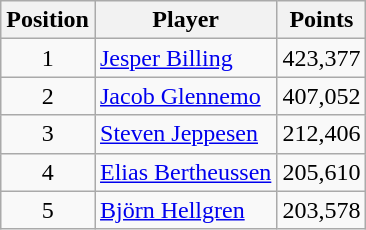<table class=wikitable>
<tr>
<th>Position</th>
<th>Player</th>
<th>Points</th>
</tr>
<tr>
<td align=center>1</td>
<td> <a href='#'>Jesper Billing</a></td>
<td align=center>423,377</td>
</tr>
<tr>
<td align=center>2</td>
<td> <a href='#'>Jacob Glennemo</a></td>
<td align=center>407,052</td>
</tr>
<tr>
<td align=center>3</td>
<td> <a href='#'>Steven Jeppesen</a></td>
<td align=center>212,406</td>
</tr>
<tr>
<td align=center>4</td>
<td> <a href='#'>Elias Bertheussen</a></td>
<td align=center>205,610</td>
</tr>
<tr>
<td align=center>5</td>
<td> <a href='#'>Björn Hellgren</a></td>
<td align=center>203,578</td>
</tr>
</table>
